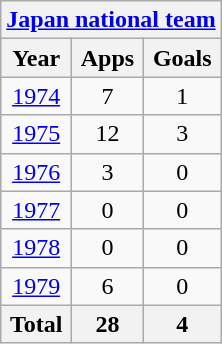<table class="wikitable" style="text-align:center">
<tr>
<th colspan=3><a href='#'>Japan national team</a></th>
</tr>
<tr>
<th>Year</th>
<th>Apps</th>
<th>Goals</th>
</tr>
<tr>
<td><a href='#'>1974</a></td>
<td>7</td>
<td>1</td>
</tr>
<tr>
<td><a href='#'>1975</a></td>
<td>12</td>
<td>3</td>
</tr>
<tr>
<td><a href='#'>1976</a></td>
<td>3</td>
<td>0</td>
</tr>
<tr>
<td><a href='#'>1977</a></td>
<td>0</td>
<td>0</td>
</tr>
<tr>
<td><a href='#'>1978</a></td>
<td>0</td>
<td>0</td>
</tr>
<tr>
<td><a href='#'>1979</a></td>
<td>6</td>
<td>0</td>
</tr>
<tr>
<th>Total</th>
<th>28</th>
<th>4</th>
</tr>
</table>
